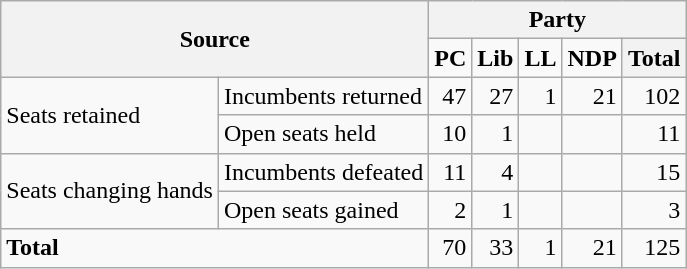<table class="wikitable" style="text-align:right;">
<tr>
<th colspan="2" rowspan="2">Source</th>
<th colspan="5">Party</th>
</tr>
<tr>
<td><strong>PC</strong></td>
<td><strong>Lib</strong></td>
<td><strong>LL</strong></td>
<td><strong>NDP</strong></td>
<th>Total</th>
</tr>
<tr>
<td rowspan="2" style="text-align:left;">Seats retained</td>
<td style="text-align:left;">Incumbents returned</td>
<td>47</td>
<td>27</td>
<td>1</td>
<td>21</td>
<td>102</td>
</tr>
<tr>
<td style="text-align:left;">Open seats held</td>
<td>10</td>
<td>1</td>
<td></td>
<td></td>
<td>11</td>
</tr>
<tr>
<td rowspan="2" style="text-align:left;">Seats changing hands</td>
<td style="text-align:left;">Incumbents defeated</td>
<td>11</td>
<td>4</td>
<td></td>
<td></td>
<td>15</td>
</tr>
<tr>
<td style="text-align:left;">Open seats gained</td>
<td>2</td>
<td>1</td>
<td></td>
<td></td>
<td>3</td>
</tr>
<tr>
<td colspan="2" style="text-align:left;"><strong>Total</strong></td>
<td>70</td>
<td>33</td>
<td>1</td>
<td>21</td>
<td>125</td>
</tr>
</table>
